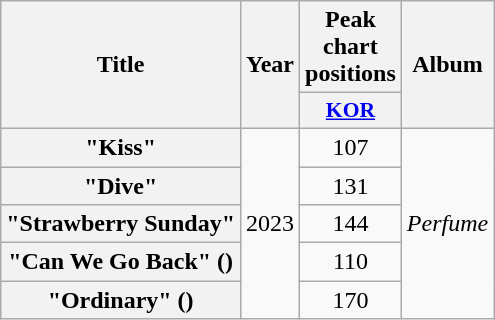<table class="wikitable plainrowheaders" style="text-align:center">
<tr>
<th scope="col" rowspan="2">Title</th>
<th scope="col" rowspan="2">Year</th>
<th scope="col">Peak chart positions</th>
<th scope="col" rowspan="2">Album</th>
</tr>
<tr>
<th scope="col" style="width:3em;font-size:90%"><a href='#'>KOR</a><br></th>
</tr>
<tr>
<th scope="row">"Kiss"</th>
<td rowspan="5">2023</td>
<td>107</td>
<td rowspan="5"><em>Perfume</em></td>
</tr>
<tr>
<th scope="row">"Dive"</th>
<td>131</td>
</tr>
<tr>
<th scope="row">"Strawberry Sunday"</th>
<td>144</td>
</tr>
<tr>
<th scope="row">"Can We Go Back" ()</th>
<td>110</td>
</tr>
<tr>
<th scope="row">"Ordinary" ()</th>
<td>170</td>
</tr>
</table>
